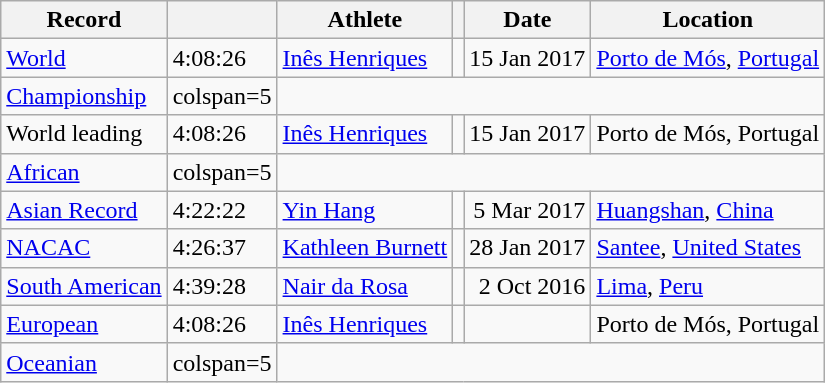<table class="wikitable">
<tr>
<th>Record</th>
<th></th>
<th>Athlete</th>
<th></th>
<th>Date</th>
<th>Location</th>
</tr>
<tr>
<td><a href='#'>World</a></td>
<td>4:08:26</td>
<td><a href='#'>Inês Henriques</a></td>
<td></td>
<td align=right>15 Jan 2017</td>
<td><a href='#'>Porto de Mós</a>, <a href='#'>Portugal</a></td>
</tr>
<tr>
<td><a href='#'>Championship</a></td>
<td>colspan=5 </td>
</tr>
<tr>
<td>World leading</td>
<td>4:08:26</td>
<td><a href='#'>Inês Henriques</a></td>
<td></td>
<td align=right>15 Jan 2017</td>
<td>Porto de Mós, Portugal</td>
</tr>
<tr>
<td><a href='#'>African</a></td>
<td>colspan=5 </td>
</tr>
<tr>
<td><a href='#'>Asian Record</a></td>
<td>4:22:22</td>
<td><a href='#'>Yin Hang</a></td>
<td></td>
<td align=right>5 Mar 2017</td>
<td><a href='#'>Huangshan</a>, <a href='#'>China</a></td>
</tr>
<tr>
<td><a href='#'>NACAC</a></td>
<td>4:26:37</td>
<td><a href='#'>Kathleen Burnett</a></td>
<td></td>
<td align=right>28 Jan 2017</td>
<td><a href='#'>Santee</a>, <a href='#'>United States</a></td>
</tr>
<tr>
<td><a href='#'>South American</a></td>
<td>4:39:28</td>
<td><a href='#'>Nair da Rosa</a></td>
<td></td>
<td align=right>2 Oct 2016</td>
<td><a href='#'>Lima</a>, <a href='#'>Peru</a></td>
</tr>
<tr>
<td><a href='#'>European</a></td>
<td>4:08:26</td>
<td><a href='#'>Inês Henriques</a></td>
<td></td>
<td align=right></td>
<td>Porto de Mós, Portugal</td>
</tr>
<tr>
<td><a href='#'>Oceanian</a></td>
<td>colspan=5 </td>
</tr>
</table>
